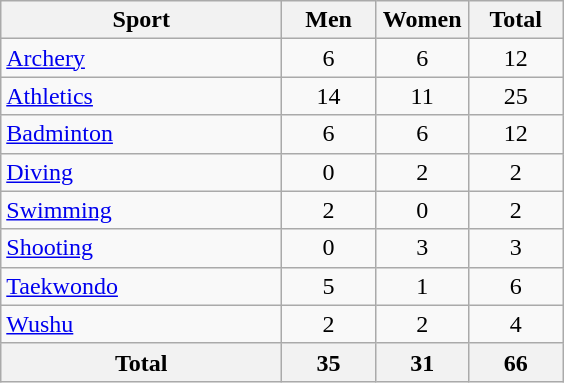<table class="wikitable sortable" style="text-align:center;">
<tr>
<th width=180>Sport</th>
<th width=55>Men</th>
<th width=55>Women</th>
<th width=55>Total</th>
</tr>
<tr>
<td align=left><a href='#'>Archery</a></td>
<td>6</td>
<td>6</td>
<td>12</td>
</tr>
<tr>
<td align=left><a href='#'>Athletics</a></td>
<td>14</td>
<td>11</td>
<td>25</td>
</tr>
<tr>
<td align=left><a href='#'>Badminton</a></td>
<td>6</td>
<td>6</td>
<td>12</td>
</tr>
<tr>
<td align=left><a href='#'>Diving</a></td>
<td>0</td>
<td>2</td>
<td>2</td>
</tr>
<tr>
<td align=left><a href='#'>Swimming</a></td>
<td>2</td>
<td>0</td>
<td>2</td>
</tr>
<tr>
<td align=left><a href='#'>Shooting</a></td>
<td>0</td>
<td>3</td>
<td>3</td>
</tr>
<tr>
<td align=left><a href='#'>Taekwondo</a></td>
<td>5</td>
<td>1</td>
<td>6</td>
</tr>
<tr>
<td align=left><a href='#'>Wushu</a></td>
<td>2</td>
<td>2</td>
<td>4</td>
</tr>
<tr>
<th>Total</th>
<th>35</th>
<th>31</th>
<th>66</th>
</tr>
</table>
